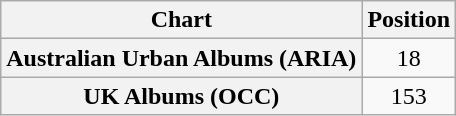<table class="wikitable sortable plainrowheaders" style="text-align:center">
<tr>
<th scope="col">Chart</th>
<th scope="col">Position</th>
</tr>
<tr>
<th scope="row">Australian Urban Albums (ARIA)</th>
<td>18</td>
</tr>
<tr>
<th scope="row">UK Albums (OCC)</th>
<td>153</td>
</tr>
</table>
